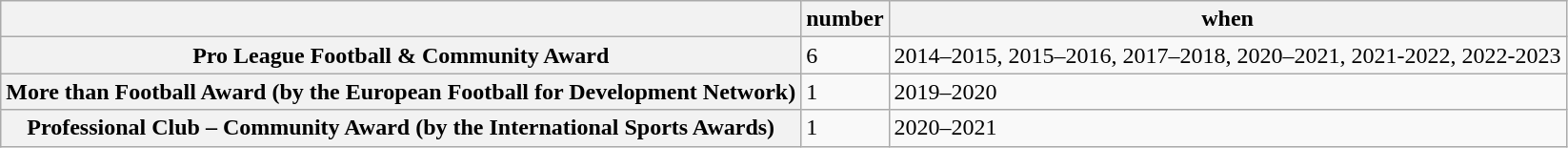<table class="wikitable plainrowheaders">
<tr>
<th scope="row"></th>
<th>number</th>
<th>when</th>
</tr>
<tr>
<th scope="row">Pro League Football & Community Award</th>
<td>6</td>
<td>2014–2015, 2015–2016, 2017–2018, 2020–2021, 2021-2022, 2022-2023</td>
</tr>
<tr>
<th scope="row">More than Football Award (by the European Football for Development Network)</th>
<td>1</td>
<td>2019–2020</td>
</tr>
<tr>
<th scope="row">Professional Club – Community Award (by the International Sports Awards)</th>
<td>1</td>
<td>2020–2021</td>
</tr>
</table>
